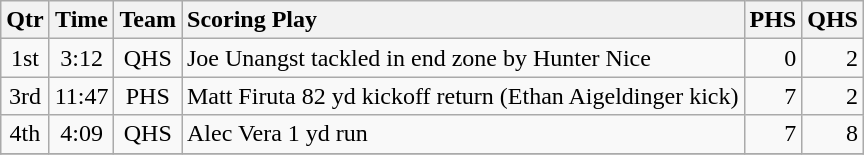<table class="wikitable">
<tr>
<th style="text-align: center;">Qtr</th>
<th style="text-align: center;">Time</th>
<th style="text-align: center;">Team</th>
<th style="text-align: left;">Scoring Play</th>
<th style="text-align: right;">PHS</th>
<th style="text-align: right;">QHS</th>
</tr>
<tr>
<td style="text-align: center;">1st</td>
<td style="text-align: center;">3:12</td>
<td style="text-align: center;">QHS</td>
<td style="text-align: left;">Joe Unangst tackled in end zone by Hunter Nice</td>
<td style="text-align: right;">0</td>
<td style="text-align: right;">2</td>
</tr>
<tr>
<td style="text-align: center;">3rd</td>
<td style="text-align: center;">11:47</td>
<td style="text-align: center;">PHS</td>
<td style="text-align: left;">Matt Firuta 82 yd kickoff return (Ethan Aigeldinger kick)</td>
<td style="text-align: right;">7</td>
<td style="text-align: right;">2</td>
</tr>
<tr>
<td style="text-align: center;">4th</td>
<td style="text-align: center;">4:09</td>
<td style="text-align: center;">QHS</td>
<td style="text-align: left;">Alec Vera 1 yd run</td>
<td style="text-align: right;">7</td>
<td style="text-align: right;">8</td>
</tr>
<tr>
</tr>
</table>
